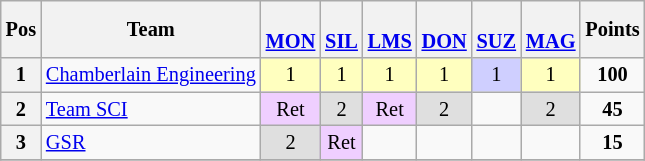<table class="wikitable" style="font-size:85%; text-align:center">
<tr>
<th valign="middle">Pos</th>
<th valign="middle">Team</th>
<th><br><a href='#'>MON</a></th>
<th><br><a href='#'>SIL</a></th>
<th><br> <a href='#'>LMS</a></th>
<th><br><a href='#'>DON</a></th>
<th><br><a href='#'>SUZ</a></th>
<th><br><a href='#'>MAG</a></th>
<th>Points</th>
</tr>
<tr>
<th>1</th>
<td> <a href='#'>Chamberlain Engineering</a></td>
<td style="background:#ffffbf;">1</td>
<td style="background:#ffffbf;">1</td>
<td style="background:#ffffbf;">1</td>
<td style="background:#ffffbf;">1</td>
<td style="background:#CFCFFF;">1</td>
<td style="background:#ffffbf;">1</td>
<td><strong>100</strong></td>
</tr>
<tr>
<th>2</th>
<td align="left"> <a href='#'>Team SCI</a></td>
<td style="background:#efcfff;">Ret</td>
<td style="background:#dfdfdf;">2</td>
<td style="background:#efcfff;">Ret</td>
<td style="background:#dfdfdf;">2</td>
<td></td>
<td style="background:#dfdfdf;">2</td>
<td><strong>45</strong></td>
</tr>
<tr>
<th>3</th>
<td align="left"> <a href='#'>GSR</a></td>
<td style="background:#dfdfdf;">2</td>
<td style="background:#efcfff;">Ret</td>
<td></td>
<td></td>
<td></td>
<td></td>
<td><strong>15</strong></td>
</tr>
<tr>
</tr>
</table>
